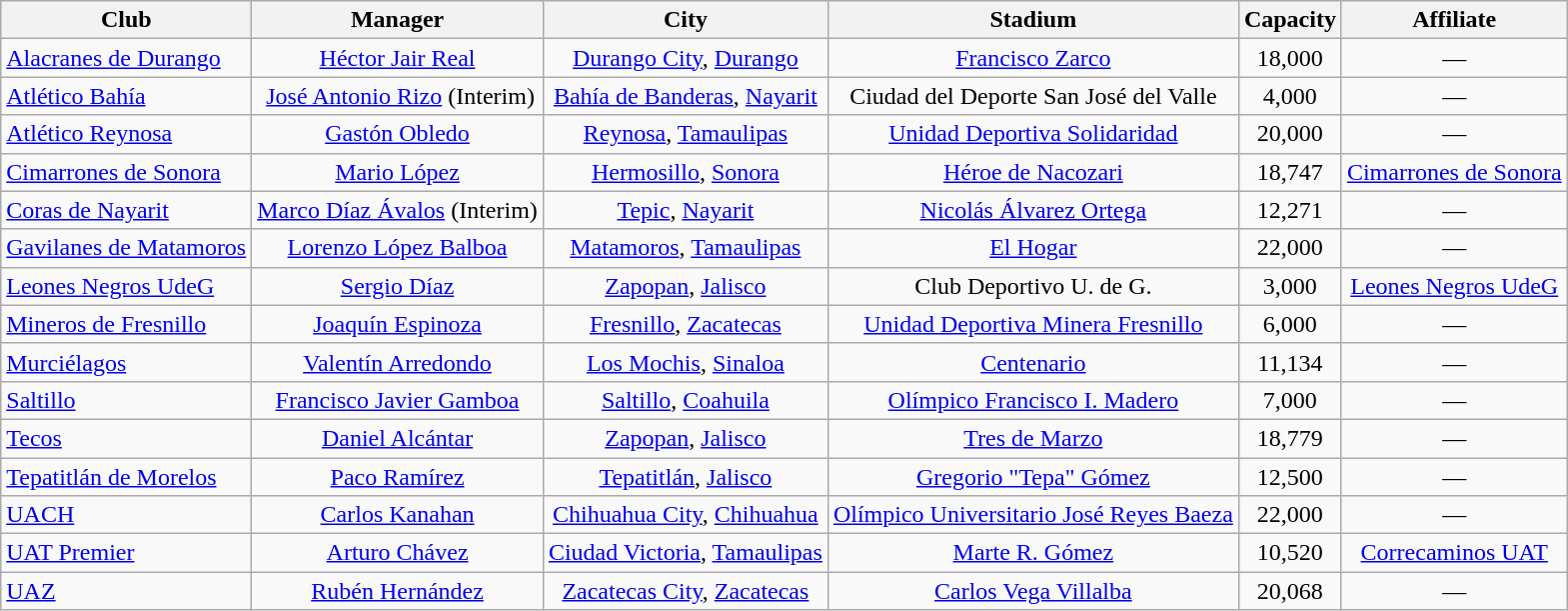<table class="wikitable sortable" style="text-align: center;">
<tr>
<th>Club</th>
<th>Manager</th>
<th>City</th>
<th>Stadium</th>
<th>Capacity</th>
<th>Affiliate</th>
</tr>
<tr>
<td align="left"><a href='#'>Alacranes de Durango</a></td>
<td> <a href='#'>Héctor Jair Real</a></td>
<td><a href='#'>Durango City</a>, <a href='#'>Durango</a></td>
<td><a href='#'>Francisco Zarco</a></td>
<td>18,000</td>
<td>—</td>
</tr>
<tr>
<td align="left"><a href='#'>Atlético Bahía</a></td>
<td> <a href='#'>José Antonio Rizo</a> (Interim)</td>
<td><a href='#'>Bahía de Banderas</a>, <a href='#'>Nayarit</a></td>
<td>Ciudad del Deporte San José del Valle</td>
<td>4,000</td>
<td>—</td>
</tr>
<tr>
<td align="left"><a href='#'>Atlético Reynosa</a></td>
<td> <a href='#'>Gastón Obledo</a></td>
<td><a href='#'>Reynosa</a>, <a href='#'>Tamaulipas</a></td>
<td><a href='#'>Unidad Deportiva Solidaridad</a></td>
<td>20,000</td>
<td>—</td>
</tr>
<tr>
<td align="left"><a href='#'>Cimarrones de Sonora</a></td>
<td> <a href='#'>Mario López</a></td>
<td><a href='#'>Hermosillo</a>, <a href='#'>Sonora</a></td>
<td><a href='#'>Héroe de Nacozari</a></td>
<td>18,747</td>
<td><a href='#'>Cimarrones de Sonora</a></td>
</tr>
<tr>
<td align="left"><a href='#'>Coras de Nayarit</a></td>
<td> <a href='#'>Marco Díaz Ávalos</a> (Interim)</td>
<td><a href='#'>Tepic</a>, <a href='#'>Nayarit</a></td>
<td><a href='#'>Nicolás Álvarez Ortega</a></td>
<td>12,271</td>
<td>—</td>
</tr>
<tr>
<td align="left"><a href='#'>Gavilanes de Matamoros</a></td>
<td> <a href='#'>Lorenzo López Balboa</a></td>
<td><a href='#'>Matamoros</a>, <a href='#'>Tamaulipas</a></td>
<td><a href='#'>El Hogar</a></td>
<td>22,000</td>
<td>—</td>
</tr>
<tr>
<td align="left"><a href='#'>Leones Negros UdeG</a></td>
<td> <a href='#'>Sergio Díaz</a></td>
<td><a href='#'>Zapopan</a>, <a href='#'>Jalisco</a></td>
<td>Club Deportivo U. de G.</td>
<td>3,000</td>
<td><a href='#'>Leones Negros UdeG</a></td>
</tr>
<tr>
<td align="left"><a href='#'>Mineros de Fresnillo</a></td>
<td> <a href='#'>Joaquín Espinoza</a></td>
<td><a href='#'>Fresnillo</a>, <a href='#'>Zacatecas</a></td>
<td><a href='#'>Unidad Deportiva Minera Fresnillo</a></td>
<td>6,000</td>
<td>—</td>
</tr>
<tr>
<td align="left"><a href='#'>Murciélagos</a></td>
<td> <a href='#'>Valentín Arredondo</a></td>
<td><a href='#'>Los Mochis</a>, <a href='#'>Sinaloa</a></td>
<td><a href='#'>Centenario</a></td>
<td>11,134</td>
<td>—</td>
</tr>
<tr>
<td align="left"><a href='#'>Saltillo</a></td>
<td> <a href='#'>Francisco Javier Gamboa</a></td>
<td><a href='#'>Saltillo</a>, <a href='#'>Coahuila</a></td>
<td><a href='#'>Olímpico Francisco I. Madero</a></td>
<td>7,000</td>
<td>—</td>
</tr>
<tr>
<td align="left"><a href='#'>Tecos</a></td>
<td> <a href='#'>Daniel Alcántar</a></td>
<td><a href='#'>Zapopan</a>, <a href='#'>Jalisco</a></td>
<td><a href='#'>Tres de Marzo</a></td>
<td>18,779</td>
<td>—</td>
</tr>
<tr>
<td align="left"><a href='#'>Tepatitlán de Morelos</a></td>
<td> <a href='#'>Paco Ramírez</a></td>
<td><a href='#'>Tepatitlán</a>, <a href='#'>Jalisco</a></td>
<td><a href='#'>Gregorio "Tepa" Gómez</a></td>
<td>12,500</td>
<td>—</td>
</tr>
<tr>
<td align="left"><a href='#'>UACH</a></td>
<td> <a href='#'>Carlos Kanahan</a></td>
<td><a href='#'>Chihuahua City</a>, <a href='#'>Chihuahua</a></td>
<td><a href='#'>Olímpico Universitario José Reyes Baeza</a></td>
<td>22,000</td>
<td>—</td>
</tr>
<tr>
<td align="left"><a href='#'>UAT Premier</a></td>
<td> <a href='#'>Arturo Chávez</a></td>
<td><a href='#'>Ciudad Victoria</a>, <a href='#'>Tamaulipas</a></td>
<td><a href='#'>Marte R. Gómez</a></td>
<td>10,520</td>
<td><a href='#'>Correcaminos UAT</a></td>
</tr>
<tr>
<td align="left"><a href='#'>UAZ</a></td>
<td> <a href='#'>Rubén Hernández</a></td>
<td><a href='#'>Zacatecas City</a>, <a href='#'>Zacatecas</a></td>
<td><a href='#'>Carlos Vega Villalba</a></td>
<td>20,068</td>
<td>—</td>
</tr>
</table>
